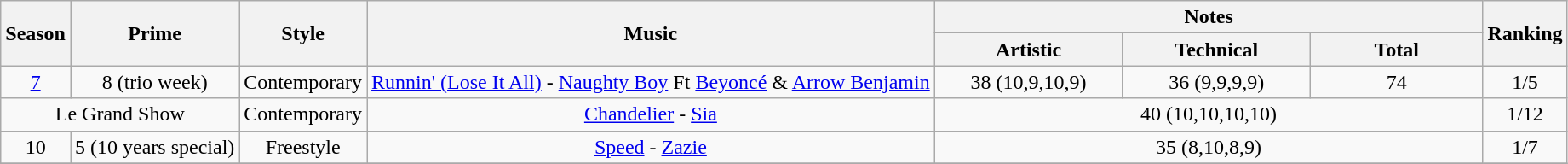<table class="wikitable collapsible" style="text-align:center;">
<tr>
<th rowspan="2"><strong>Season</strong></th>
<th rowspan="2"><strong>Prime</strong></th>
<th rowspan="2"><strong>Style</strong></th>
<th rowspan="2"><strong>Music</strong></th>
<th colspan="3"><strong>Notes</strong></th>
<th rowspan="2"><strong>Ranking</strong></th>
</tr>
<tr>
<th style="width:12%;">Artistic</th>
<th style="width:12%;">Technical</th>
<th style="width:11%;">Total</th>
</tr>
<tr style="text-align:center;">
<td><a href='#'>7</a></td>
<td>8 (trio week)</td>
<td>Contemporary</td>
<td><a href='#'>Runnin' (Lose It All)</a> - <a href='#'>Naughty Boy</a> Ft <a href='#'>Beyoncé</a> & <a href='#'>Arrow Benjamin</a></td>
<td>38 (10,9,10,9)</td>
<td>36 (9,9,9,9)</td>
<td>74</td>
<td>1/5</td>
</tr>
<tr style="text-align:center;">
<td colspan="2">Le Grand Show</td>
<td>Contemporary</td>
<td><a href='#'>Chandelier</a> - <a href='#'>Sia</a></td>
<td colspan="3">40 (10,10,10,10)</td>
<td>1/12</td>
</tr>
<tr style="text-align:center;">
<td>10</td>
<td>5 (10 years special)</td>
<td>Freestyle</td>
<td><a href='#'>Speed</a> - <a href='#'>Zazie</a></td>
<td colspan="3">35 (8,10,8,9)</td>
<td>1/7</td>
</tr>
<tr>
</tr>
</table>
